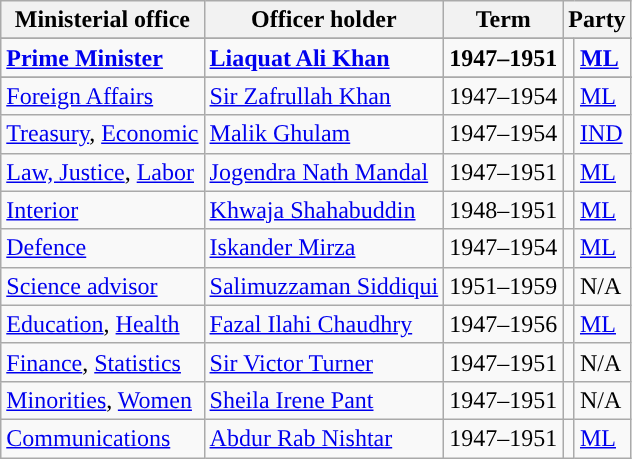<table class="wikitable sortable">
<tr>
<th>Ministerial office</th>
<th>Officer holder</th>
<th>Term</th>
<th colspan="2">Party</th>
</tr>
<tr>
</tr>
<tr>
<td align="left"><strong><a href='#'>Prime Minister</a></strong></td>
<td align="left"><strong><a href='#'>Liaquat Ali Khan</a></strong></td>
<td align="left"><strong>1947–1951</strong></td>
<td align=center style="background-color: "></td>
<td><strong><a href='#'>ML</a></strong></td>
</tr>
<tr>
</tr>
<tr>
<td align="left"><a href='#'>Foreign Affairs</a></td>
<td align="left"><a href='#'>Sir Zafrullah Khan</a></td>
<td align="left">1947–1954</td>
<td align=center style="background-color: "></td>
<td><a href='#'>ML</a></td>
</tr>
<tr>
<td align="left"><a href='#'>Treasury</a>, <a href='#'>Economic</a></td>
<td align="left"><a href='#'>Malik Ghulam</a></td>
<td align="left">1947–1954</td>
<td align=center style="background-color: "></td>
<td><a href='#'>IND</a></td>
</tr>
<tr>
<td align="left"><a href='#'>Law, Justice</a>, <a href='#'>Labor</a></td>
<td align="left"><a href='#'>Jogendra Nath Mandal</a></td>
<td align="left">1947–1951</td>
<td align=center style="background-color: "></td>
<td><a href='#'>ML</a></td>
</tr>
<tr>
<td align="left"><a href='#'>Interior</a></td>
<td><a href='#'>Khwaja Shahabuddin</a></td>
<td align="left">1948–1951</td>
<td align=center style="background-color: "></td>
<td><a href='#'>ML</a></td>
</tr>
<tr>
<td align="left"><a href='#'>Defence</a></td>
<td align="left"><a href='#'>Iskander Mirza</a></td>
<td align="left">1947–1954</td>
<td align=center style="background-color: "></td>
<td><a href='#'>ML</a></td>
</tr>
<tr>
<td align="left"><a href='#'>Science advisor</a></td>
<td align="left"><a href='#'>Salimuzzaman Siddiqui</a></td>
<td align="left">1951–1959</td>
<td align=center style="background-color: "></td>
<td>N/A</td>
</tr>
<tr>
<td align="left"><a href='#'>Education</a>, <a href='#'>Health</a></td>
<td align="left"><a href='#'>Fazal Ilahi Chaudhry</a></td>
<td align="left">1947–1956</td>
<td align=center style="background-color: "></td>
<td><a href='#'>ML</a></td>
</tr>
<tr>
<td align="left"><a href='#'>Finance</a>, <a href='#'>Statistics</a></td>
<td align="left"><a href='#'>Sir Victor Turner</a></td>
<td align="left">1947–1951</td>
<td align=center style="background-color: "></td>
<td>N/A</td>
</tr>
<tr>
<td align="left"><a href='#'>Minorities</a>, <a href='#'>Women</a></td>
<td align="left"><a href='#'>Sheila Irene Pant</a></td>
<td align="left">1947–1951</td>
<td align=center style="background-color: "></td>
<td>N/A</td>
</tr>
<tr>
<td align="left"><a href='#'>Communications</a></td>
<td align="left"><a href='#'>Abdur Rab Nishtar</a></td>
<td align="left">1947–1951</td>
<td align=center style="background-color: "></td>
<td><a href='#'>ML</a></td>
</tr>
</table>
